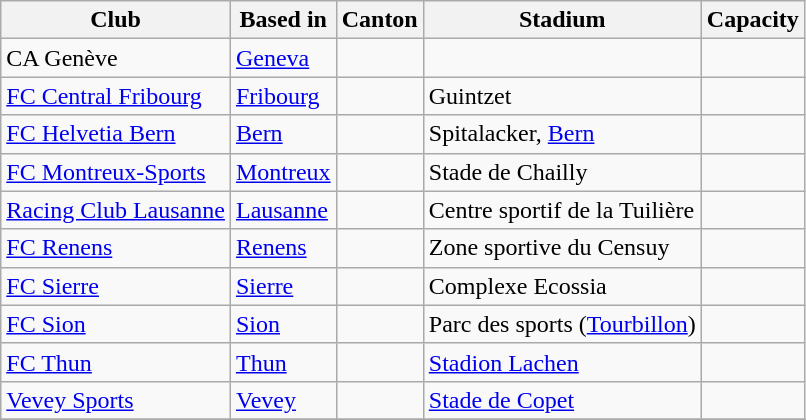<table class="wikitable">
<tr>
<th>Club</th>
<th>Based in</th>
<th>Canton</th>
<th>Stadium</th>
<th>Capacity</th>
</tr>
<tr>
<td>CA Genève</td>
<td><a href='#'>Geneva</a></td>
<td></td>
<td></td>
<td></td>
</tr>
<tr>
<td><a href='#'>FC Central Fribourg</a></td>
<td><a href='#'>Fribourg</a></td>
<td></td>
<td>Guintzet</td>
<td></td>
</tr>
<tr>
<td><a href='#'>FC Helvetia Bern</a></td>
<td><a href='#'>Bern</a></td>
<td></td>
<td>Spitalacker, <a href='#'>Bern</a></td>
<td></td>
</tr>
<tr>
<td><a href='#'>FC Montreux-Sports</a></td>
<td><a href='#'>Montreux</a></td>
<td></td>
<td>Stade de Chailly</td>
<td></td>
</tr>
<tr>
<td><a href='#'>Racing Club Lausanne</a></td>
<td><a href='#'>Lausanne</a></td>
<td></td>
<td>Centre sportif de la Tuilière</td>
<td></td>
</tr>
<tr>
<td><a href='#'>FC Renens</a></td>
<td><a href='#'>Renens</a></td>
<td></td>
<td>Zone sportive du Censuy</td>
<td></td>
</tr>
<tr>
<td><a href='#'>FC Sierre</a></td>
<td><a href='#'>Sierre</a></td>
<td></td>
<td>Complexe Ecossia</td>
<td></td>
</tr>
<tr>
<td><a href='#'>FC Sion</a></td>
<td><a href='#'>Sion</a></td>
<td></td>
<td>Parc des sports (<a href='#'>Tourbillon</a>)</td>
<td></td>
</tr>
<tr>
<td><a href='#'>FC Thun</a></td>
<td><a href='#'>Thun</a></td>
<td></td>
<td><a href='#'>Stadion Lachen</a></td>
<td></td>
</tr>
<tr>
<td><a href='#'>Vevey Sports</a></td>
<td><a href='#'>Vevey</a></td>
<td></td>
<td><a href='#'>Stade de Copet</a></td>
<td></td>
</tr>
<tr>
</tr>
</table>
